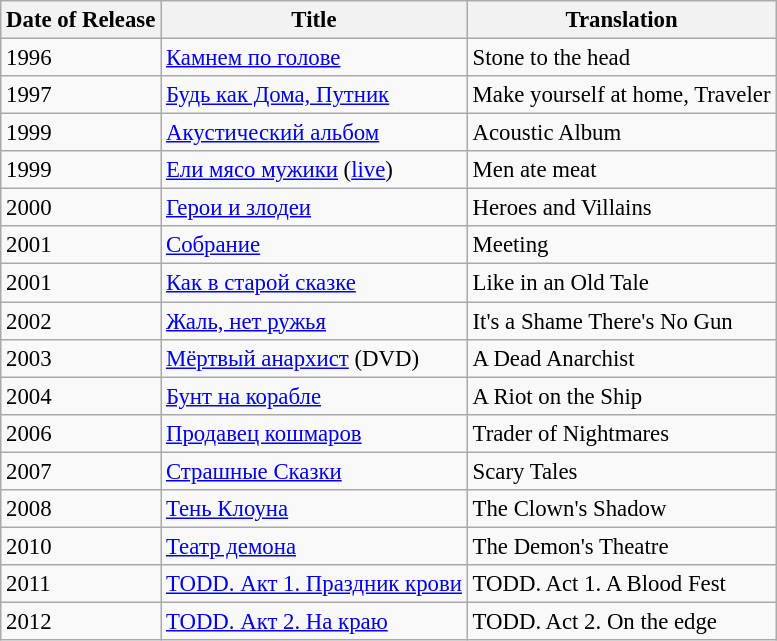<table class="wikitable" style="font-size: 95%;">
<tr>
<th>Date of Release</th>
<th>Title</th>
<th>Translation</th>
</tr>
<tr>
<td>1996</td>
<td><a href='#'>Камнем по голове</a></td>
<td>Stone to the head</td>
</tr>
<tr>
<td>1997</td>
<td><a href='#'>Будь как Дома, Путник</a></td>
<td>Make yourself at home, Traveler</td>
</tr>
<tr>
<td>1999</td>
<td><a href='#'>Акустический альбом</a></td>
<td>Acoustic Album</td>
</tr>
<tr>
<td>1999</td>
<td><a href='#'>Ели мясо мужики</a> (<a href='#'>live</a>)</td>
<td>Men ate meat</td>
</tr>
<tr>
<td>2000</td>
<td><a href='#'>Герои и злодеи</a></td>
<td>Heroes and Villains</td>
</tr>
<tr>
<td>2001</td>
<td><a href='#'>Собрание</a></td>
<td>Meeting</td>
</tr>
<tr>
<td>2001</td>
<td><a href='#'>Как в старой сказке</a></td>
<td>Like in an Old Tale</td>
</tr>
<tr>
<td>2002</td>
<td><a href='#'>Жаль, нет ружья</a></td>
<td>It's a Shame There's No Gun</td>
</tr>
<tr>
<td>2003</td>
<td><a href='#'>Мёртвый анархист</a> (DVD)</td>
<td>A Dead Anarchist</td>
</tr>
<tr>
<td>2004</td>
<td><a href='#'>Бунт на корабле</a></td>
<td>A Riot on the Ship</td>
</tr>
<tr>
<td>2006</td>
<td><a href='#'>Продавец кошмаров</a></td>
<td>Trader of Nightmares</td>
</tr>
<tr>
<td>2007</td>
<td><a href='#'>Страшные Сказки</a></td>
<td>Scary Tales</td>
</tr>
<tr>
<td>2008</td>
<td><a href='#'>Тень Клоуна</a></td>
<td>The Clown's Shadow</td>
</tr>
<tr>
<td>2010</td>
<td><a href='#'>Театр демона</a></td>
<td>The Demon's Theatre</td>
</tr>
<tr>
<td>2011</td>
<td><a href='#'>TODD. Акт 1. Праздник крови</a></td>
<td>TODD. Act 1. A Blood Fest</td>
</tr>
<tr>
<td>2012</td>
<td><a href='#'>TODD. Акт 2. На краю</a></td>
<td>TODD. Act 2. On the edge</td>
</tr>
</table>
